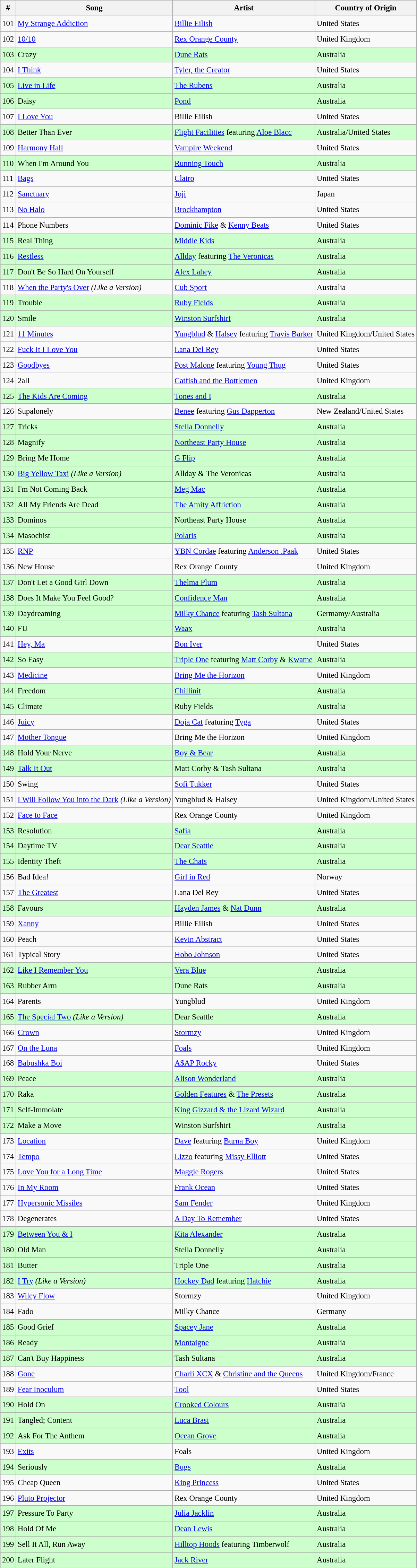<table class="wikitable sortable mw-collapsible mw-collapsed" style="font-size:0.95em;line-height:1.5em;">
<tr>
<th>#</th>
<th>Song</th>
<th>Artist</th>
<th>Country of Origin</th>
</tr>
<tr>
<td>101</td>
<td><a href='#'>My Strange Addiction</a></td>
<td><a href='#'>Billie Eilish</a></td>
<td>United States</td>
</tr>
<tr>
<td>102</td>
<td><a href='#'>10/10</a></td>
<td><a href='#'>Rex Orange County</a></td>
<td>United Kingdom</td>
</tr>
<tr style="background-color: #ccffcc">
<td>103</td>
<td>Crazy</td>
<td><a href='#'>Dune Rats</a></td>
<td>Australia</td>
</tr>
<tr>
<td>104</td>
<td><a href='#'>I Think</a></td>
<td><a href='#'>Tyler, the Creator</a></td>
<td>United States</td>
</tr>
<tr style="background-color: #ccffcc">
<td>105</td>
<td><a href='#'>Live in Life</a></td>
<td><a href='#'>The Rubens</a></td>
<td>Australia</td>
</tr>
<tr style="background-color: #ccffcc">
<td>106</td>
<td>Daisy</td>
<td><a href='#'>Pond</a></td>
<td>Australia</td>
</tr>
<tr>
<td>107</td>
<td><a href='#'>I Love You</a></td>
<td>Billie Eilish</td>
<td>United States</td>
</tr>
<tr style="background-color: #ccffcc">
<td>108</td>
<td>Better Than Ever</td>
<td><a href='#'>Flight Facilities</a> featuring <a href='#'>Aloe Blacc</a></td>
<td>Australia/United States</td>
</tr>
<tr>
<td>109</td>
<td><a href='#'>Harmony Hall</a></td>
<td><a href='#'>Vampire Weekend</a></td>
<td>United States</td>
</tr>
<tr style="background-color: #ccffcc">
<td>110</td>
<td>When I'm Around You</td>
<td><a href='#'>Running Touch</a></td>
<td>Australia</td>
</tr>
<tr>
<td>111</td>
<td><a href='#'>Bags</a></td>
<td><a href='#'>Clairo</a></td>
<td>United States</td>
</tr>
<tr>
<td>112</td>
<td><a href='#'>Sanctuary</a></td>
<td><a href='#'>Joji</a></td>
<td>Japan</td>
</tr>
<tr>
<td>113</td>
<td><a href='#'>No Halo</a></td>
<td><a href='#'>Brockhampton</a></td>
<td>United States</td>
</tr>
<tr>
<td>114</td>
<td>Phone Numbers</td>
<td><a href='#'>Dominic Fike</a> & <a href='#'>Kenny Beats</a></td>
<td>United States</td>
</tr>
<tr style="background-color: #ccffcc">
<td>115</td>
<td>Real Thing</td>
<td><a href='#'>Middle Kids</a></td>
<td>Australia</td>
</tr>
<tr style="background-color: #ccffcc">
<td>116</td>
<td><a href='#'>Restless</a></td>
<td><a href='#'>Allday</a> featuring <a href='#'>The Veronicas</a></td>
<td>Australia</td>
</tr>
<tr style="background-color: #ccffcc">
<td>117</td>
<td>Don't Be So Hard On Yourself</td>
<td><a href='#'>Alex Lahey</a></td>
<td>Australia</td>
</tr>
<tr>
<td>118</td>
<td><a href='#'>When the Party's Over</a> <em>(Like a Version)</em></td>
<td><a href='#'>Cub Sport</a></td>
<td>Australia</td>
</tr>
<tr style="background-color: #ccffcc">
<td>119</td>
<td>Trouble</td>
<td><a href='#'>Ruby Fields</a></td>
<td>Australia</td>
</tr>
<tr style="background-color: #ccffcc">
<td>120</td>
<td>Smile</td>
<td><a href='#'>Winston Surfshirt</a></td>
<td>Australia</td>
</tr>
<tr>
<td>121</td>
<td><a href='#'>11 Minutes</a></td>
<td><a href='#'>Yungblud</a> & <a href='#'>Halsey</a> featuring <a href='#'>Travis Barker</a></td>
<td>United Kingdom/United States</td>
</tr>
<tr>
<td>122</td>
<td><a href='#'>Fuck It I Love You</a></td>
<td><a href='#'>Lana Del Rey</a></td>
<td>United States</td>
</tr>
<tr>
<td>123</td>
<td><a href='#'>Goodbyes</a></td>
<td><a href='#'>Post Malone</a> featuring <a href='#'>Young Thug</a></td>
<td>United States</td>
</tr>
<tr>
<td>124</td>
<td>2all</td>
<td><a href='#'>Catfish and the Bottlemen</a></td>
<td>United Kingdom</td>
</tr>
<tr style="background-color: #ccffcc">
<td>125</td>
<td><a href='#'>The Kids Are Coming</a></td>
<td><a href='#'>Tones and I</a></td>
<td>Australia</td>
</tr>
<tr>
<td>126</td>
<td>Supalonely</td>
<td><a href='#'>Benee</a> featuring <a href='#'>Gus Dapperton</a></td>
<td>New Zealand/United States</td>
</tr>
<tr style="background-color: #ccffcc">
<td>127</td>
<td>Tricks</td>
<td><a href='#'>Stella Donnelly</a></td>
<td>Australia</td>
</tr>
<tr style="background-color: #ccffcc">
<td>128</td>
<td>Magnify</td>
<td><a href='#'>Northeast Party House</a></td>
<td>Australia</td>
</tr>
<tr style="background-color: #ccffcc">
<td>129</td>
<td>Bring Me Home</td>
<td><a href='#'>G Flip</a></td>
<td>Australia</td>
</tr>
<tr style="background-color: #ccffcc">
<td>130</td>
<td><a href='#'>Big Yellow Taxi</a> <em>(Like a Version)</em></td>
<td>Allday & The Veronicas</td>
<td>Australia</td>
</tr>
<tr style="background-color: #ccffcc">
<td>131</td>
<td>I'm Not Coming Back</td>
<td><a href='#'>Meg Mac</a></td>
<td>Australia</td>
</tr>
<tr style="background-color: #ccffcc">
<td>132</td>
<td>All My Friends Are Dead</td>
<td><a href='#'>The Amity Affliction</a></td>
<td>Australia</td>
</tr>
<tr style="background-color: #ccffcc">
<td>133</td>
<td>Dominos</td>
<td>Northeast Party House</td>
<td>Australia</td>
</tr>
<tr style="background-color: #ccffcc">
<td>134</td>
<td>Masochist</td>
<td><a href='#'>Polaris</a></td>
<td>Australia</td>
</tr>
<tr>
<td>135</td>
<td><a href='#'>RNP</a></td>
<td><a href='#'>YBN Cordae</a> featuring <a href='#'>Anderson .Paak</a></td>
<td>United States</td>
</tr>
<tr>
<td>136</td>
<td>New House</td>
<td>Rex Orange County</td>
<td>United Kingdom</td>
</tr>
<tr style="background-color: #ccffcc">
<td>137</td>
<td>Don't Let a Good Girl Down</td>
<td><a href='#'>Thelma Plum</a></td>
<td>Australia</td>
</tr>
<tr style="background-color: #ccffcc">
<td>138</td>
<td>Does It Make You Feel Good?</td>
<td><a href='#'>Confidence Man</a></td>
<td>Australia</td>
</tr>
<tr style="background-color: #ccffcc">
<td>139</td>
<td>Daydreaming</td>
<td><a href='#'>Milky Chance</a> featuring <a href='#'>Tash Sultana</a></td>
<td>Germamy/Australia</td>
</tr>
<tr style="background-color: #ccffcc">
<td>140</td>
<td>FU</td>
<td><a href='#'>Waax</a></td>
<td>Australia</td>
</tr>
<tr>
<td>141</td>
<td><a href='#'>Hey, Ma</a></td>
<td><a href='#'>Bon Iver</a></td>
<td>United States</td>
</tr>
<tr style="background-color: #ccffcc">
<td>142</td>
<td>So Easy</td>
<td><a href='#'>Triple One</a> featuring <a href='#'>Matt Corby</a> & <a href='#'>Kwame</a></td>
<td>Australia</td>
</tr>
<tr>
<td>143</td>
<td><a href='#'>Medicine</a></td>
<td><a href='#'>Bring Me the Horizon</a></td>
<td>United Kingdom</td>
</tr>
<tr style="background-color: #ccffcc">
<td>144</td>
<td>Freedom</td>
<td><a href='#'>Chillinit</a></td>
<td>Australia</td>
</tr>
<tr style="background-color: #ccffcc">
<td>145</td>
<td>Climate</td>
<td>Ruby Fields</td>
<td>Australia</td>
</tr>
<tr>
<td>146</td>
<td><a href='#'>Juicy</a></td>
<td><a href='#'>Doja Cat</a> featuring <a href='#'>Tyga</a></td>
<td>United States</td>
</tr>
<tr>
<td>147</td>
<td><a href='#'>Mother Tongue</a></td>
<td>Bring Me the Horizon</td>
<td>United Kingdom</td>
</tr>
<tr style="background-color: #ccffcc">
<td>148</td>
<td>Hold Your Nerve</td>
<td><a href='#'>Boy & Bear</a></td>
<td>Australia</td>
</tr>
<tr style="background-color: #ccffcc">
<td>149</td>
<td><a href='#'>Talk It Out</a></td>
<td>Matt Corby & Tash Sultana</td>
<td>Australia</td>
</tr>
<tr>
<td>150</td>
<td>Swing</td>
<td><a href='#'>Sofi Tukker</a></td>
<td>United States</td>
</tr>
<tr>
<td>151</td>
<td><a href='#'>I Will Follow You into the Dark</a> <em>(Like a Version)</em></td>
<td>Yungblud & Halsey</td>
<td>United Kingdom/United States</td>
</tr>
<tr>
<td>152</td>
<td><a href='#'>Face to Face</a></td>
<td>Rex Orange County</td>
<td>United Kingdom</td>
</tr>
<tr style="background-color: #ccffcc">
<td>153</td>
<td>Resolution</td>
<td><a href='#'>Safia</a></td>
<td>Australia</td>
</tr>
<tr style="background-color: #ccffcc">
<td>154</td>
<td>Daytime TV</td>
<td><a href='#'>Dear Seattle</a></td>
<td>Australia</td>
</tr>
<tr style="background-color: #ccffcc">
<td>155</td>
<td>Identity Theft</td>
<td><a href='#'>The Chats</a></td>
<td>Australia</td>
</tr>
<tr>
<td>156</td>
<td>Bad Idea!</td>
<td><a href='#'>Girl in Red</a></td>
<td>Norway</td>
</tr>
<tr>
<td>157</td>
<td><a href='#'>The Greatest</a></td>
<td>Lana Del Rey</td>
<td>United States</td>
</tr>
<tr style="background-color: #ccffcc">
<td>158</td>
<td>Favours</td>
<td><a href='#'>Hayden James</a> & <a href='#'>Nat Dunn</a></td>
<td>Australia</td>
</tr>
<tr>
<td>159</td>
<td><a href='#'>Xanny</a></td>
<td>Billie Eilish</td>
<td>United States</td>
</tr>
<tr>
<td>160</td>
<td>Peach</td>
<td><a href='#'>Kevin Abstract</a></td>
<td>United States</td>
</tr>
<tr>
<td>161</td>
<td>Typical Story</td>
<td><a href='#'>Hobo Johnson</a></td>
<td>United States</td>
</tr>
<tr style="background-color: #ccffcc">
<td>162</td>
<td><a href='#'>Like I Remember You</a></td>
<td><a href='#'>Vera Blue</a></td>
<td>Australia</td>
</tr>
<tr style="background-color: #ccffcc">
<td>163</td>
<td>Rubber Arm</td>
<td>Dune Rats</td>
<td>Australia</td>
</tr>
<tr>
<td>164</td>
<td>Parents</td>
<td>Yungblud</td>
<td>United Kingdom</td>
</tr>
<tr style="background-color: #ccffcc">
<td>165</td>
<td><a href='#'>The Special Two</a> <em>(Like a Version)</em></td>
<td>Dear Seattle</td>
<td>Australia</td>
</tr>
<tr>
<td>166</td>
<td><a href='#'>Crown</a></td>
<td><a href='#'>Stormzy</a></td>
<td>United Kingdom</td>
</tr>
<tr>
<td>167</td>
<td><a href='#'>On the Luna</a></td>
<td><a href='#'>Foals</a></td>
<td>United Kingdom</td>
</tr>
<tr>
<td>168</td>
<td><a href='#'>Babushka Boi</a></td>
<td><a href='#'>A$AP Rocky</a></td>
<td>United States</td>
</tr>
<tr style="background-color: #ccffcc">
<td>169</td>
<td>Peace</td>
<td><a href='#'>Alison Wonderland</a></td>
<td>Australia</td>
</tr>
<tr style="background-color: #ccffcc">
<td>170</td>
<td>Raka</td>
<td><a href='#'>Golden Features</a> & <a href='#'>The Presets</a></td>
<td>Australia</td>
</tr>
<tr style="background-color: #ccffcc">
<td>171</td>
<td>Self-Immolate</td>
<td><a href='#'>King Gizzard & the Lizard Wizard</a></td>
<td>Australia</td>
</tr>
<tr style="background-color: #ccffcc">
<td>172</td>
<td>Make a Move</td>
<td>Winston Surfshirt</td>
<td>Australia</td>
</tr>
<tr>
<td>173</td>
<td><a href='#'>Location</a></td>
<td><a href='#'>Dave</a> featuring <a href='#'>Burna Boy</a></td>
<td>United Kingdom</td>
</tr>
<tr>
<td>174</td>
<td><a href='#'>Tempo</a></td>
<td><a href='#'>Lizzo</a> featuring <a href='#'>Missy Elliott</a></td>
<td>United States</td>
</tr>
<tr>
<td>175</td>
<td><a href='#'>Love You for a Long Time</a></td>
<td><a href='#'>Maggie Rogers</a></td>
<td>United States</td>
</tr>
<tr>
<td>176</td>
<td><a href='#'>In My Room</a></td>
<td><a href='#'>Frank Ocean</a></td>
<td>United States</td>
</tr>
<tr>
<td>177</td>
<td><a href='#'>Hypersonic Missiles</a></td>
<td><a href='#'>Sam Fender</a></td>
<td>United Kingdom</td>
</tr>
<tr>
<td>178</td>
<td>Degenerates</td>
<td><a href='#'>A Day To Remember</a></td>
<td>United States</td>
</tr>
<tr style="background-color: #ccffcc">
<td>179</td>
<td><a href='#'>Between You & I</a></td>
<td><a href='#'>Kita Alexander</a></td>
<td>Australia</td>
</tr>
<tr style="background-color: #ccffcc">
<td>180</td>
<td>Old Man</td>
<td>Stella Donnelly</td>
<td>Australia</td>
</tr>
<tr style="background-color: #ccffcc">
<td>181</td>
<td>Butter</td>
<td>Triple One</td>
<td>Australia</td>
</tr>
<tr style="background-color: #ccffcc">
<td>182</td>
<td><a href='#'>I Try</a> <em>(Like a Version)</em></td>
<td><a href='#'>Hockey Dad</a> featuring <a href='#'>Hatchie</a></td>
<td>Australia</td>
</tr>
<tr>
<td>183</td>
<td><a href='#'>Wiley Flow</a></td>
<td>Stormzy</td>
<td>United Kingdom</td>
</tr>
<tr>
<td>184</td>
<td>Fado</td>
<td>Milky Chance</td>
<td>Germany</td>
</tr>
<tr style="background-color: #ccffcc">
<td>185</td>
<td>Good Grief</td>
<td><a href='#'>Spacey Jane</a></td>
<td>Australia</td>
</tr>
<tr style="background-color: #ccffcc">
<td>186</td>
<td>Ready</td>
<td><a href='#'>Montaigne</a></td>
<td>Australia</td>
</tr>
<tr style="background-color: #ccffcc">
<td>187</td>
<td>Can't Buy Happiness</td>
<td>Tash Sultana</td>
<td>Australia</td>
</tr>
<tr>
<td>188</td>
<td><a href='#'>Gone</a></td>
<td><a href='#'>Charli XCX</a> & <a href='#'>Christine and the Queens</a></td>
<td>United Kingdom/France</td>
</tr>
<tr>
<td>189</td>
<td><a href='#'>Fear Inoculum</a></td>
<td><a href='#'>Tool</a></td>
<td>United States</td>
</tr>
<tr style="background-color: #ccffcc">
<td>190</td>
<td>Hold On</td>
<td><a href='#'>Crooked Colours</a></td>
<td>Australia</td>
</tr>
<tr style="background-color: #ccffcc">
<td>191</td>
<td>Tangled; Content</td>
<td><a href='#'>Luca Brasi</a></td>
<td>Australia</td>
</tr>
<tr style="background-color: #ccffcc">
<td>192</td>
<td>Ask For The Anthem</td>
<td><a href='#'>Ocean Grove</a></td>
<td>Australia</td>
</tr>
<tr>
<td>193</td>
<td><a href='#'>Exits</a></td>
<td>Foals</td>
<td>United Kingdom</td>
</tr>
<tr style="background-color: #ccffcc">
<td>194</td>
<td>Seriously</td>
<td><a href='#'>Bugs</a></td>
<td>Australia</td>
</tr>
<tr>
<td>195</td>
<td>Cheap Queen</td>
<td><a href='#'>King Princess</a></td>
<td>United States</td>
</tr>
<tr>
<td>196</td>
<td><a href='#'>Pluto Projector</a></td>
<td>Rex Orange County</td>
<td>United Kingdom</td>
</tr>
<tr style="background-color: #ccffcc">
<td>197</td>
<td>Pressure To Party</td>
<td><a href='#'>Julia Jacklin</a></td>
<td>Australia</td>
</tr>
<tr style="background-color: #ccffcc">
<td>198</td>
<td>Hold Of Me</td>
<td><a href='#'>Dean Lewis</a></td>
<td>Australia</td>
</tr>
<tr style="background-color: #ccffcc">
<td>199</td>
<td>Sell It All, Run Away</td>
<td><a href='#'>Hilltop Hoods</a> featuring Timberwolf</td>
<td>Australia</td>
</tr>
<tr style="background-color: #ccffcc">
<td>200</td>
<td>Later Flight</td>
<td><a href='#'>Jack River</a></td>
<td>Australia</td>
</tr>
</table>
